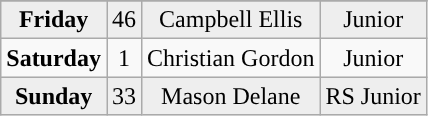<table class="wikitable non-sortable">
<tr>
</tr>
<tr style="background:#eeeeee;text-align:center;">
<td><strong>Friday</strong></td>
<td>46</td>
<td>Campbell Ellis</td>
<td>Junior</td>
</tr>
<tr style="text-align:center;">
<td><strong>Saturday</strong></td>
<td>1</td>
<td>Christian Gordon</td>
<td>Junior</td>
</tr>
<tr style="background:#eeeeee;text-align:center;">
<td><strong>Sunday</strong></td>
<td>33</td>
<td>Mason Delane</td>
<td>RS Junior</td>
</tr>
</table>
